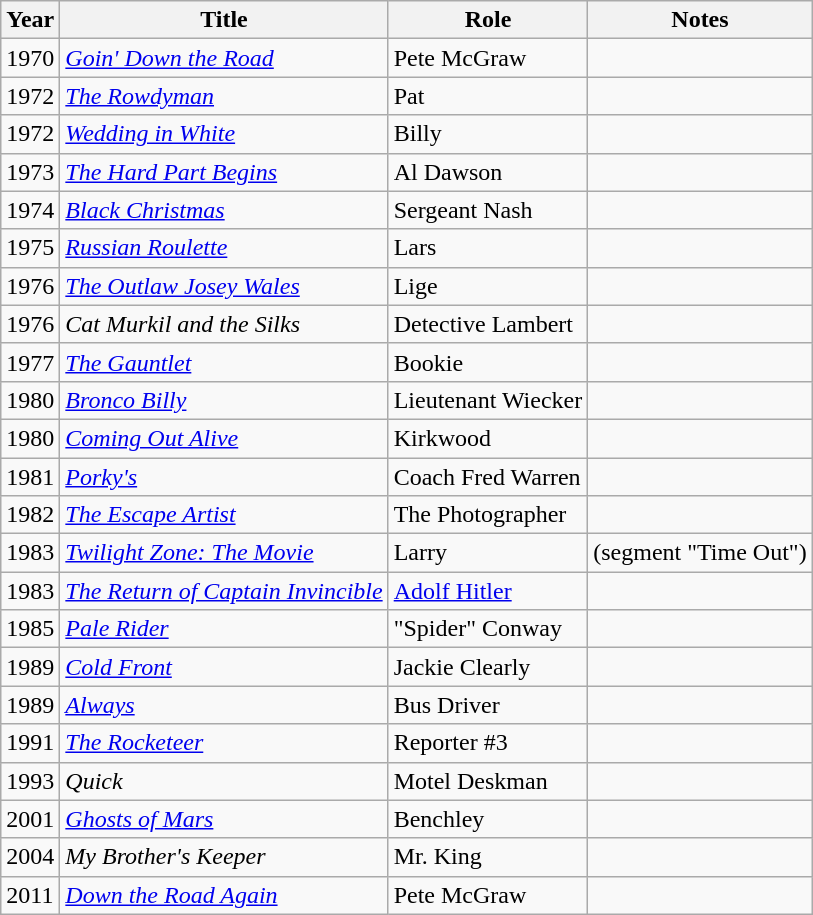<table class="wikitable sortable">
<tr>
<th>Year</th>
<th>Title</th>
<th>Role</th>
<th>Notes</th>
</tr>
<tr>
<td>1970</td>
<td><em><a href='#'>Goin' Down the Road</a></em></td>
<td>Pete McGraw</td>
<td></td>
</tr>
<tr>
<td>1972</td>
<td data-sort-value="Rowdyman, The"><em><a href='#'>The Rowdyman</a></em></td>
<td>Pat</td>
<td></td>
</tr>
<tr>
<td>1972</td>
<td><em><a href='#'>Wedding in White</a></em></td>
<td>Billy</td>
<td></td>
</tr>
<tr>
<td>1973</td>
<td data-sort-value="Hard Part Begins, The"><em><a href='#'>The Hard Part Begins</a></em></td>
<td>Al Dawson</td>
<td></td>
</tr>
<tr>
<td>1974</td>
<td><em><a href='#'>Black Christmas</a></em></td>
<td>Sergeant Nash</td>
<td></td>
</tr>
<tr>
<td>1975</td>
<td><em><a href='#'>Russian Roulette</a></em></td>
<td>Lars</td>
<td></td>
</tr>
<tr>
<td>1976</td>
<td data-sort-value="Outlaw Josey Wales, The"><em><a href='#'>The Outlaw Josey Wales</a></em></td>
<td>Lige</td>
<td></td>
</tr>
<tr>
<td>1976</td>
<td><em>Cat Murkil and the Silks</em></td>
<td>Detective Lambert</td>
<td></td>
</tr>
<tr>
<td>1977</td>
<td data-sort-value="Gauntlet, The"><em><a href='#'>The Gauntlet</a></em></td>
<td>Bookie</td>
<td></td>
</tr>
<tr>
<td>1980</td>
<td><em><a href='#'>Bronco Billy</a></em></td>
<td>Lieutenant Wiecker</td>
<td></td>
</tr>
<tr>
<td>1980</td>
<td><em><a href='#'>Coming Out Alive</a></em></td>
<td>Kirkwood</td>
<td></td>
</tr>
<tr>
<td>1981</td>
<td><em><a href='#'>Porky's</a></em></td>
<td>Coach Fred Warren</td>
<td></td>
</tr>
<tr>
<td>1982</td>
<td data-sort-value="Escape Artist, The"><em><a href='#'>The Escape Artist</a></em></td>
<td>The Photographer</td>
<td></td>
</tr>
<tr>
<td>1983</td>
<td><em><a href='#'>Twilight Zone: The Movie</a></em></td>
<td>Larry</td>
<td>(segment "Time Out")</td>
</tr>
<tr>
<td>1983</td>
<td data-sort-value="Return of Captain Invincible, The"><em><a href='#'>The Return of Captain Invincible</a></em></td>
<td><a href='#'>Adolf Hitler</a></td>
<td></td>
</tr>
<tr>
<td>1985</td>
<td><em><a href='#'>Pale Rider</a></em></td>
<td>"Spider" Conway</td>
<td></td>
</tr>
<tr>
<td>1989</td>
<td><em><a href='#'>Cold Front</a></em></td>
<td>Jackie Clearly</td>
<td></td>
</tr>
<tr>
<td>1989</td>
<td><em><a href='#'>Always</a></em></td>
<td>Bus Driver</td>
<td></td>
</tr>
<tr>
<td>1991</td>
<td data-sort-value="Rocketeer, The"><em><a href='#'>The Rocketeer</a></em></td>
<td>Reporter #3</td>
<td></td>
</tr>
<tr>
<td>1993</td>
<td><em>Quick</em></td>
<td>Motel Deskman</td>
<td></td>
</tr>
<tr>
<td>2001</td>
<td><em><a href='#'>Ghosts of Mars</a></em></td>
<td>Benchley</td>
<td></td>
</tr>
<tr>
<td>2004</td>
<td><em>My Brother's Keeper</em></td>
<td>Mr. King</td>
<td></td>
</tr>
<tr>
<td>2011</td>
<td><em><a href='#'>Down the Road Again</a></em></td>
<td>Pete McGraw</td>
<td></td>
</tr>
</table>
